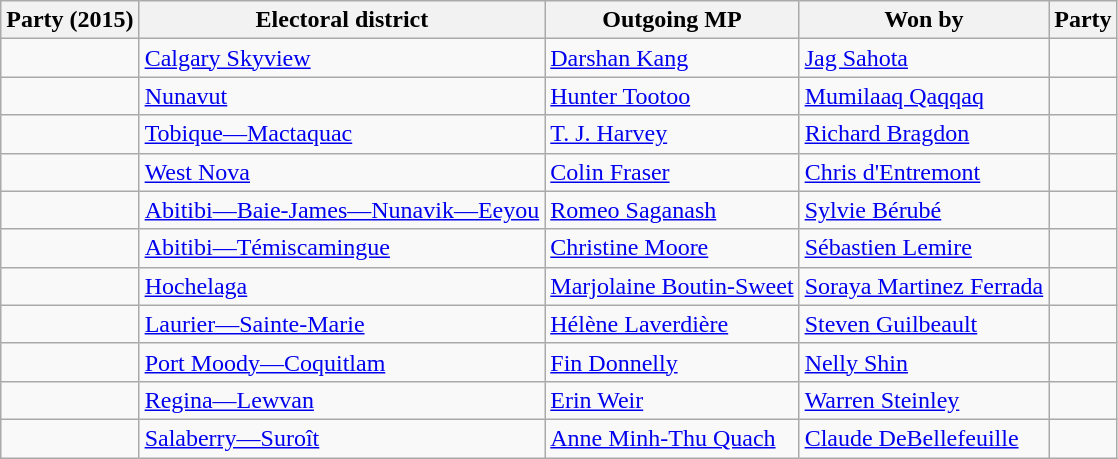<table class="wikitable">
<tr>
<th>Party (2015)</th>
<th>Electoral district</th>
<th>Outgoing MP</th>
<th>Won by</th>
<th>Party</th>
</tr>
<tr>
<td></td>
<td><a href='#'>Calgary Skyview</a></td>
<td><a href='#'>Darshan Kang</a></td>
<td><a href='#'>Jag Sahota</a></td>
<td></td>
</tr>
<tr>
<td></td>
<td><a href='#'>Nunavut</a></td>
<td><a href='#'>Hunter Tootoo</a></td>
<td><a href='#'>Mumilaaq Qaqqaq</a></td>
<td></td>
</tr>
<tr>
<td></td>
<td><a href='#'>Tobique—Mactaquac</a></td>
<td><a href='#'>T. J. Harvey</a></td>
<td><a href='#'>Richard Bragdon</a></td>
<td></td>
</tr>
<tr>
<td></td>
<td><a href='#'>West Nova</a></td>
<td><a href='#'>Colin Fraser</a></td>
<td><a href='#'>Chris d'Entremont</a></td>
<td></td>
</tr>
<tr>
<td></td>
<td><a href='#'>Abitibi—Baie-James—Nunavik—Eeyou</a></td>
<td><a href='#'>Romeo Saganash</a></td>
<td><a href='#'>Sylvie Bérubé</a></td>
<td></td>
</tr>
<tr>
<td></td>
<td><a href='#'>Abitibi—Témiscamingue</a></td>
<td><a href='#'>Christine Moore</a></td>
<td><a href='#'>Sébastien Lemire</a></td>
<td></td>
</tr>
<tr>
<td></td>
<td><a href='#'>Hochelaga</a></td>
<td><a href='#'>Marjolaine Boutin-Sweet</a></td>
<td><a href='#'>Soraya Martinez Ferrada</a></td>
<td></td>
</tr>
<tr>
<td></td>
<td><a href='#'>Laurier—Sainte-Marie</a></td>
<td><a href='#'>Hélène Laverdière</a></td>
<td><a href='#'>Steven Guilbeault</a></td>
<td></td>
</tr>
<tr>
<td></td>
<td><a href='#'>Port Moody—Coquitlam</a></td>
<td><a href='#'>Fin Donnelly</a></td>
<td><a href='#'>Nelly Shin</a></td>
<td></td>
</tr>
<tr>
<td></td>
<td><a href='#'>Regina—Lewvan</a></td>
<td><a href='#'>Erin Weir</a></td>
<td><a href='#'>Warren Steinley</a></td>
<td></td>
</tr>
<tr>
<td></td>
<td><a href='#'>Salaberry—Suroît</a></td>
<td><a href='#'>Anne Minh-Thu Quach</a></td>
<td><a href='#'>Claude DeBellefeuille</a></td>
<td></td>
</tr>
</table>
